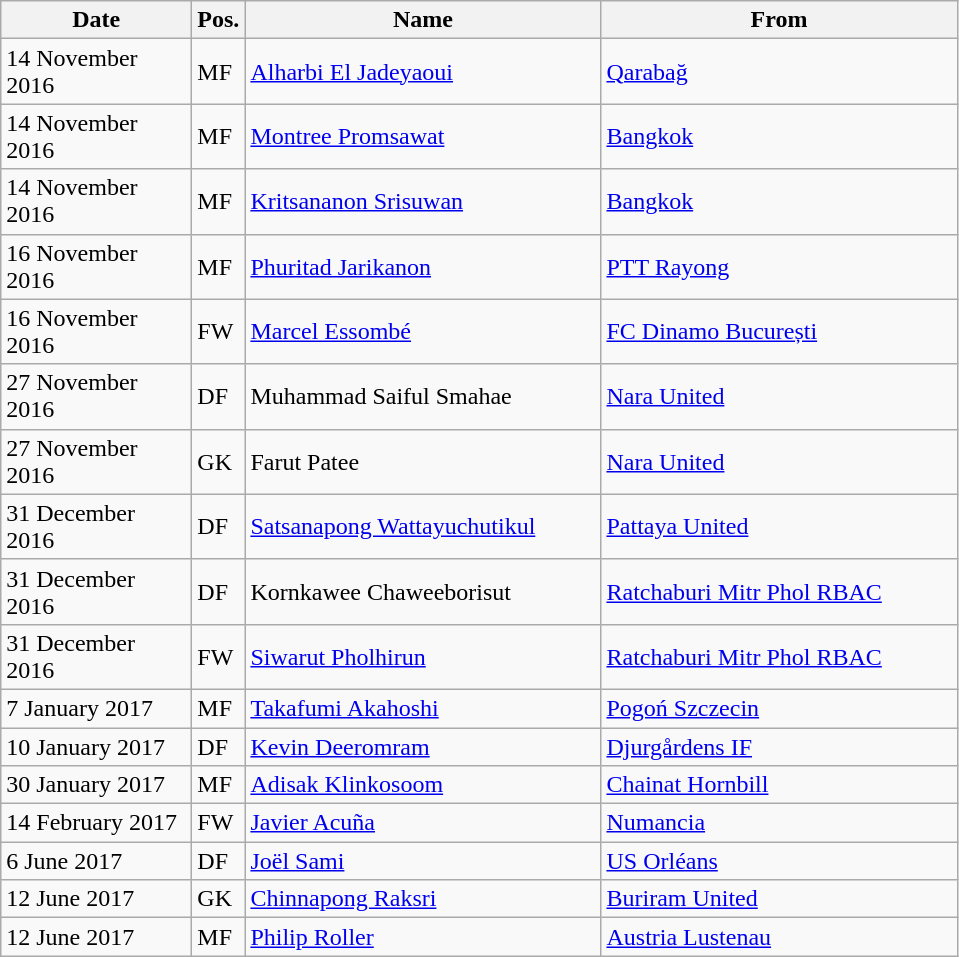<table class="wikitable">
<tr>
<th width="120">Date</th>
<th>Pos.</th>
<th width="230">Name</th>
<th width="230">From</th>
</tr>
<tr>
<td>14 November 2016</td>
<td>MF</td>
<td> <a href='#'>Alharbi El Jadeyaoui</a></td>
<td> <a href='#'>Qarabağ</a></td>
</tr>
<tr>
<td>14 November 2016</td>
<td>MF</td>
<td> <a href='#'>Montree Promsawat</a></td>
<td> <a href='#'>Bangkok</a></td>
</tr>
<tr>
<td>14 November 2016</td>
<td>MF</td>
<td> <a href='#'>Kritsananon Srisuwan</a></td>
<td> <a href='#'>Bangkok</a></td>
</tr>
<tr>
<td>16 November 2016</td>
<td>MF</td>
<td> <a href='#'>Phuritad Jarikanon</a></td>
<td> <a href='#'>PTT Rayong</a></td>
</tr>
<tr>
<td>16 November 2016</td>
<td>FW</td>
<td> <a href='#'>Marcel Essombé</a></td>
<td> <a href='#'>FC Dinamo București</a></td>
</tr>
<tr>
<td>27 November 2016</td>
<td>DF</td>
<td> Muhammad Saiful Smahae</td>
<td> <a href='#'>Nara United</a></td>
</tr>
<tr>
<td>27 November 2016</td>
<td>GK</td>
<td> Farut Patee</td>
<td> <a href='#'>Nara United</a></td>
</tr>
<tr>
<td>31 December 2016</td>
<td>DF</td>
<td> <a href='#'>Satsanapong Wattayuchutikul</a></td>
<td> <a href='#'>Pattaya United</a></td>
</tr>
<tr>
<td>31 December 2016</td>
<td>DF</td>
<td> Kornkawee Chaweeborisut</td>
<td> <a href='#'>Ratchaburi Mitr Phol RBAC</a></td>
</tr>
<tr>
<td>31 December 2016</td>
<td>FW</td>
<td> <a href='#'>Siwarut Pholhirun</a></td>
<td> <a href='#'>Ratchaburi Mitr Phol RBAC</a></td>
</tr>
<tr>
<td>7 January 2017</td>
<td>MF</td>
<td> <a href='#'>Takafumi Akahoshi</a></td>
<td> <a href='#'>Pogoń Szczecin</a></td>
</tr>
<tr>
<td>10 January 2017</td>
<td>DF</td>
<td> <a href='#'>Kevin Deeromram</a></td>
<td> <a href='#'>Djurgårdens IF</a></td>
</tr>
<tr>
<td>30 January 2017</td>
<td>MF</td>
<td> <a href='#'>Adisak Klinkosoom</a></td>
<td> <a href='#'>Chainat Hornbill</a></td>
</tr>
<tr>
<td>14 February 2017</td>
<td>FW</td>
<td> <a href='#'>Javier Acuña</a></td>
<td> <a href='#'>Numancia</a></td>
</tr>
<tr>
<td>6 June 2017</td>
<td>DF</td>
<td> <a href='#'>Joël Sami</a></td>
<td> <a href='#'>US Orléans</a></td>
</tr>
<tr>
<td>12 June 2017</td>
<td>GK</td>
<td> <a href='#'>Chinnapong Raksri</a></td>
<td> <a href='#'>Buriram United</a></td>
</tr>
<tr>
<td>12 June 2017</td>
<td>MF</td>
<td> <a href='#'>Philip Roller</a></td>
<td> <a href='#'>Austria Lustenau</a></td>
</tr>
</table>
